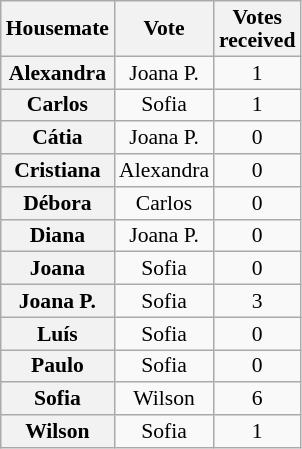<table class="wikitable" style="text-align:center; font-size:90%; line-height:15px;">
<tr>
<th>Housemate</th>
<th>Vote</th>
<th>Votes<br>received</th>
</tr>
<tr>
<th>Alexandra</th>
<td>Joana P.</td>
<td>1</td>
</tr>
<tr>
<th>Carlos</th>
<td>Sofia</td>
<td>1</td>
</tr>
<tr>
<th>Cátia</th>
<td>Joana P.</td>
<td>0</td>
</tr>
<tr>
<th>Cristiana</th>
<td>Alexandra</td>
<td>0</td>
</tr>
<tr>
<th>Débora</th>
<td>Carlos</td>
<td>0</td>
</tr>
<tr>
<th>Diana</th>
<td>Joana P.</td>
<td>0</td>
</tr>
<tr>
<th>Joana</th>
<td>Sofia</td>
<td>0</td>
</tr>
<tr>
<th>Joana P.</th>
<td>Sofia</td>
<td>3</td>
</tr>
<tr>
<th>Luís</th>
<td>Sofia</td>
<td>0</td>
</tr>
<tr>
<th>Paulo</th>
<td>Sofia</td>
<td>0</td>
</tr>
<tr>
<th>Sofia</th>
<td>Wilson</td>
<td>6</td>
</tr>
<tr>
<th>Wilson</th>
<td>Sofia</td>
<td>1</td>
</tr>
</table>
